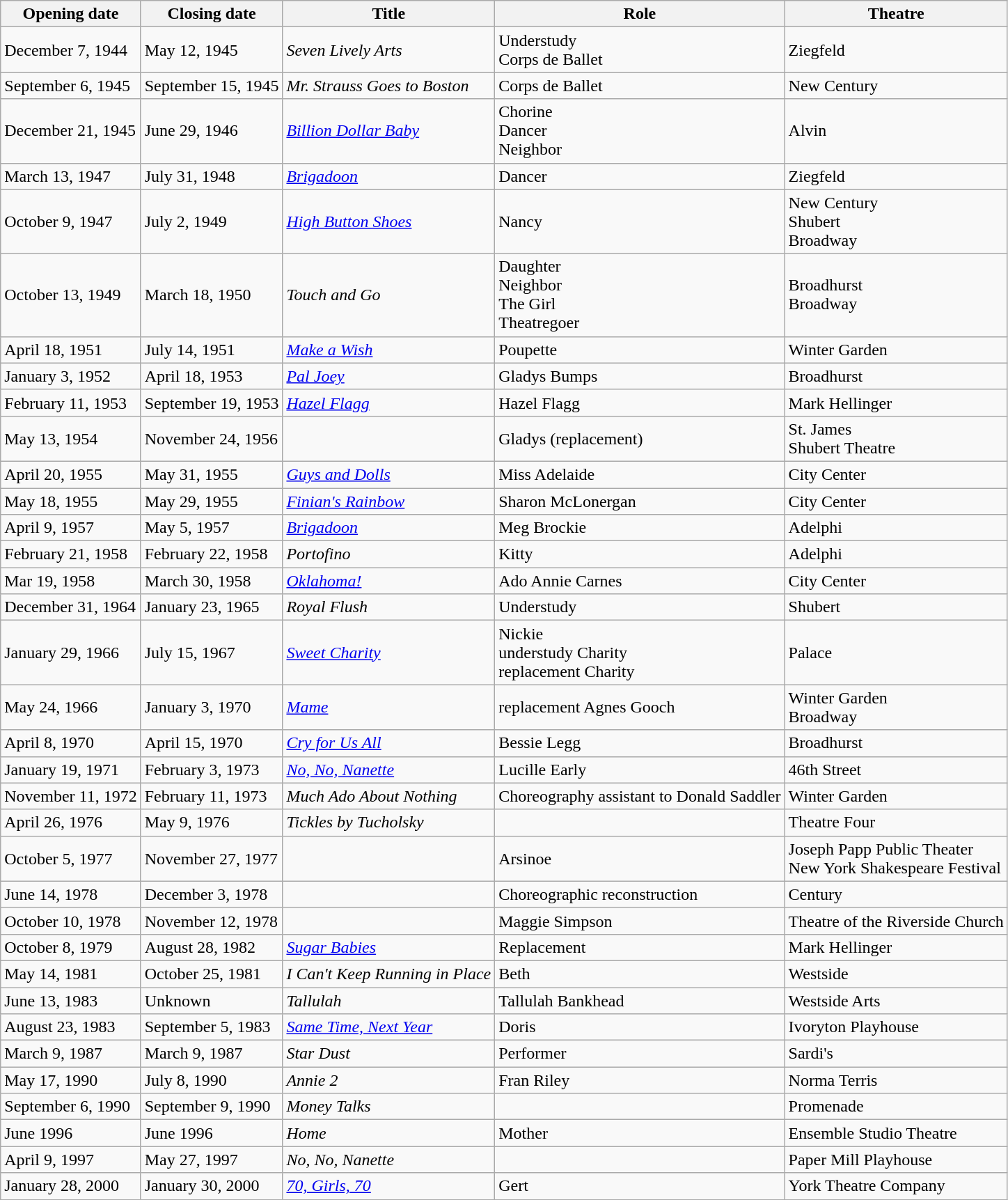<table class="wikitable sortable">
<tr>
<th class="unsortable">Opening date</th>
<th class="unsortable">Closing date</th>
<th>Title</th>
<th class="unsortable">Role</th>
<th class="unsortable">Theatre</th>
</tr>
<tr>
<td>December 7, 1944</td>
<td>May 12, 1945</td>
<td><em>Seven Lively Arts</em></td>
<td>Understudy<br>Corps de Ballet</td>
<td>Ziegfeld</td>
</tr>
<tr>
<td>September 6, 1945</td>
<td>September 15, 1945</td>
<td><em>Mr. Strauss Goes to Boston</em></td>
<td>Corps de Ballet</td>
<td>New Century</td>
</tr>
<tr>
<td>December 21, 1945</td>
<td>June 29, 1946</td>
<td><em><a href='#'>Billion Dollar Baby</a></em></td>
<td>Chorine<br>Dancer<br>Neighbor</td>
<td>Alvin</td>
</tr>
<tr>
<td>March 13, 1947</td>
<td>July 31, 1948</td>
<td><em><a href='#'>Brigadoon</a></em></td>
<td>Dancer</td>
<td>Ziegfeld</td>
</tr>
<tr>
<td>October 9, 1947</td>
<td>July 2, 1949</td>
<td><em><a href='#'>High Button Shoes</a></em></td>
<td>Nancy</td>
<td>New Century<br>Shubert<br>Broadway</td>
</tr>
<tr>
<td>October 13, 1949</td>
<td>March 18, 1950</td>
<td><em>Touch and Go</em></td>
<td>Daughter<br>Neighbor<br>The Girl<br>Theatregoer</td>
<td>Broadhurst<br>Broadway</td>
</tr>
<tr>
<td>April 18, 1951</td>
<td>July 14, 1951</td>
<td><a href='#'><em>Make a Wish</em></a></td>
<td>Poupette</td>
<td>Winter Garden</td>
</tr>
<tr>
<td>January 3, 1952</td>
<td>April 18, 1953</td>
<td><em><a href='#'>Pal Joey</a></em></td>
<td>Gladys Bumps</td>
<td>Broadhurst</td>
</tr>
<tr>
<td>February 11, 1953</td>
<td>September 19, 1953</td>
<td><em><a href='#'>Hazel Flagg</a></em></td>
<td>Hazel Flagg</td>
<td>Mark Hellinger</td>
</tr>
<tr>
<td>May 13, 1954</td>
<td>November 24, 1956</td>
<td><em></em></td>
<td>Gladys (replacement)</td>
<td>St. James<br>Shubert Theatre</td>
</tr>
<tr>
<td>April 20, 1955</td>
<td>May 31, 1955</td>
<td><em><a href='#'>Guys and Dolls</a></em></td>
<td>Miss Adelaide</td>
<td>City Center</td>
</tr>
<tr>
<td>May 18, 1955</td>
<td>May 29, 1955</td>
<td><em><a href='#'>Finian's Rainbow</a></em></td>
<td>Sharon McLonergan</td>
<td>City Center</td>
</tr>
<tr>
<td>April 9, 1957</td>
<td>May 5, 1957</td>
<td><em><a href='#'>Brigadoon</a></em></td>
<td>Meg Brockie</td>
<td>Adelphi</td>
</tr>
<tr>
<td>February 21, 1958</td>
<td>February 22, 1958</td>
<td><em>Portofino</em></td>
<td>Kitty</td>
<td>Adelphi</td>
</tr>
<tr>
<td>Mar 19, 1958</td>
<td>March 30, 1958</td>
<td><em><a href='#'>Oklahoma!</a></em></td>
<td>Ado Annie Carnes</td>
<td>City Center</td>
</tr>
<tr>
<td>December 31, 1964</td>
<td>January 23, 1965</td>
<td><em>Royal Flush</em></td>
<td>Understudy</td>
<td>Shubert</td>
</tr>
<tr>
<td>January 29, 1966</td>
<td>July 15, 1967</td>
<td><em><a href='#'>Sweet Charity</a></em></td>
<td>Nickie<br>understudy Charity<br>replacement Charity</td>
<td>Palace</td>
</tr>
<tr>
<td>May 24, 1966</td>
<td>January 3, 1970</td>
<td><em><a href='#'>Mame</a></em></td>
<td>replacement Agnes Gooch<br></td>
<td>Winter Garden<br>Broadway</td>
</tr>
<tr>
<td>April 8, 1970</td>
<td>April 15, 1970</td>
<td><em><a href='#'>Cry for Us All</a></em></td>
<td>Bessie Legg</td>
<td>Broadhurst</td>
</tr>
<tr>
<td>January 19, 1971</td>
<td>February 3, 1973</td>
<td><em><a href='#'>No, No, Nanette</a></em></td>
<td>Lucille Early</td>
<td>46th Street</td>
</tr>
<tr>
<td>November 11, 1972</td>
<td>February 11, 1973</td>
<td><em>Much Ado About Nothing</em></td>
<td>Choreography assistant to Donald Saddler</td>
<td>Winter Garden</td>
</tr>
<tr>
<td>April 26, 1976</td>
<td>May 9, 1976</td>
<td><em>Tickles by Tucholsky</em></td>
<td></td>
<td>Theatre Four</td>
</tr>
<tr>
<td>October 5, 1977</td>
<td>November 27, 1977</td>
<td><em></em></td>
<td>Arsinoe</td>
<td>Joseph Papp Public Theater<br>New York Shakespeare Festival</td>
</tr>
<tr>
<td>June 14, 1978</td>
<td>December 3, 1978</td>
<td><em></em></td>
<td>Choreographic reconstruction</td>
<td>Century</td>
</tr>
<tr>
<td>October 10, 1978</td>
<td>November 12, 1978</td>
<td><em></em></td>
<td>Maggie Simpson</td>
<td>Theatre of the Riverside Church</td>
</tr>
<tr>
<td>October 8, 1979</td>
<td>August 28, 1982</td>
<td><em><a href='#'>Sugar Babies</a></em></td>
<td>Replacement</td>
<td>Mark Hellinger</td>
</tr>
<tr>
<td>May 14, 1981</td>
<td>October 25, 1981</td>
<td><em>I Can't Keep Running in Place</em></td>
<td>Beth</td>
<td>Westside</td>
</tr>
<tr>
<td>June 13, 1983</td>
<td>Unknown</td>
<td><em>Tallulah</em></td>
<td>Tallulah Bankhead</td>
<td>Westside Arts</td>
</tr>
<tr>
<td>August 23, 1983</td>
<td>September 5, 1983</td>
<td><em><a href='#'>Same Time, Next Year</a></em></td>
<td>Doris</td>
<td>Ivoryton Playhouse</td>
</tr>
<tr>
<td>March 9, 1987</td>
<td>March 9, 1987</td>
<td><em>Star Dust</em></td>
<td>Performer</td>
<td>Sardi's</td>
</tr>
<tr>
<td>May 17, 1990</td>
<td>July 8, 1990</td>
<td><em>Annie 2</em></td>
<td>Fran Riley</td>
<td>Norma Terris</td>
</tr>
<tr>
<td>September 6, 1990</td>
<td>September 9, 1990</td>
<td><em>Money Talks</em></td>
<td></td>
<td>Promenade</td>
</tr>
<tr>
<td>June 1996</td>
<td>June 1996</td>
<td><em>Home</em></td>
<td>Mother</td>
<td>Ensemble Studio Theatre</td>
</tr>
<tr>
<td>April 9, 1997</td>
<td>May 27, 1997</td>
<td><em>No, No, Nanette</em></td>
<td></td>
<td>Paper Mill Playhouse</td>
</tr>
<tr>
<td>January 28, 2000</td>
<td>January 30, 2000</td>
<td><em><a href='#'>70, Girls, 70</a></em></td>
<td>Gert</td>
<td>York Theatre Company</td>
</tr>
</table>
